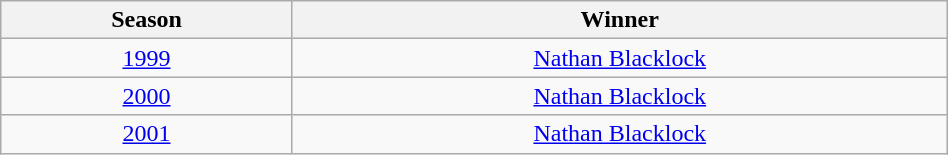<table class="wikitable" width="50%" style="text-align: center;">
<tr>
<th>Season</th>
<th>Winner</th>
</tr>
<tr>
<td><a href='#'>1999</a></td>
<td><a href='#'>Nathan Blacklock</a></td>
</tr>
<tr>
<td><a href='#'>2000</a></td>
<td><a href='#'>Nathan Blacklock</a></td>
</tr>
<tr>
<td><a href='#'>2001</a></td>
<td><a href='#'>Nathan Blacklock</a></td>
</tr>
</table>
